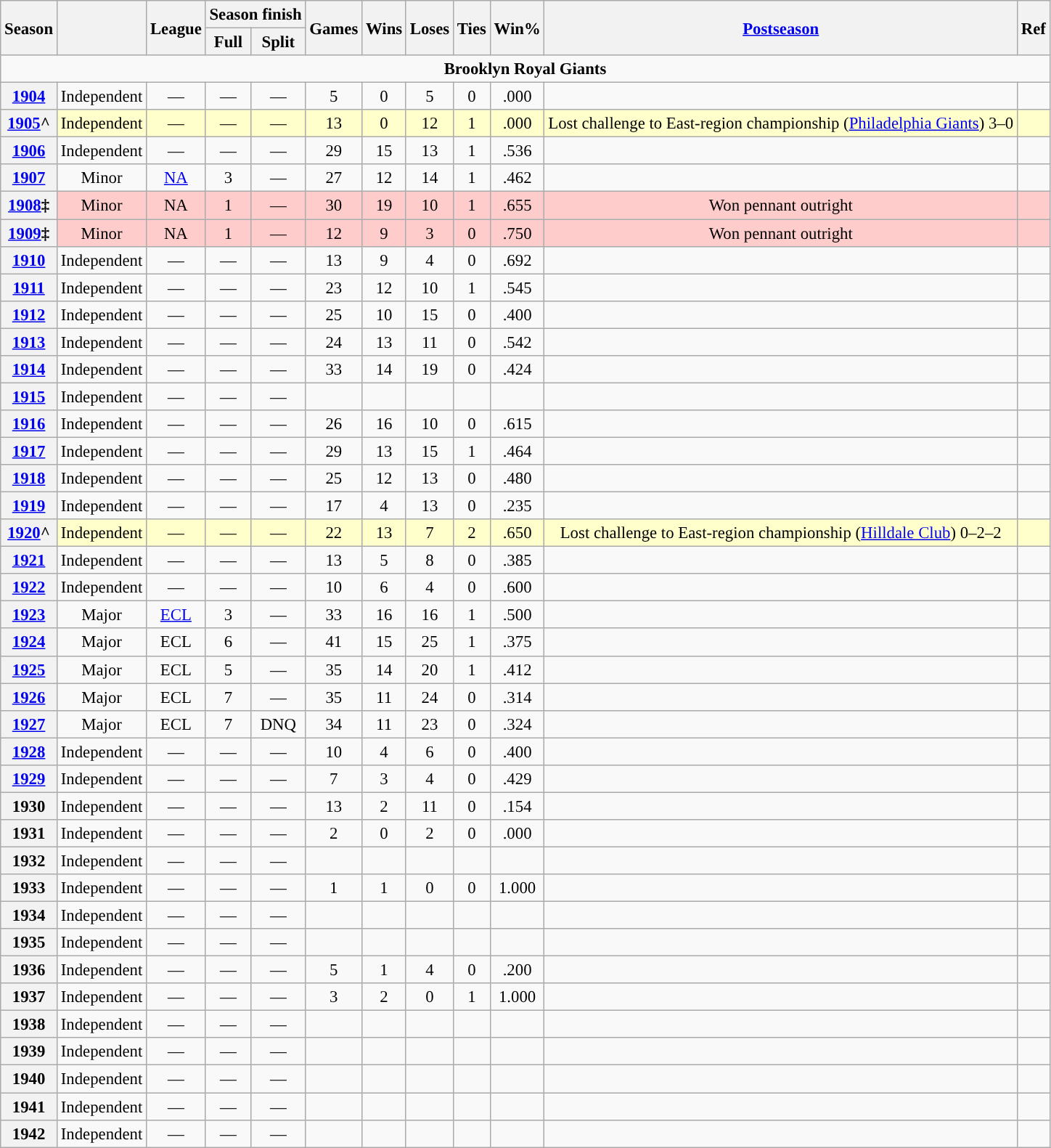<table class="wikitable sortable" style="text-align:center; font-size:95%">
<tr>
<th rowspan="2">Season</th>
<th rowspan="2"></th>
<th rowspan="2">League</th>
<th colspan="2">Season finish</th>
<th rowspan="2">Games</th>
<th rowspan="2">Wins</th>
<th rowspan="2">Loses</th>
<th rowspan="2">Ties</th>
<th rowspan="2">Win%</th>
<th rowspan="2"><a href='#'>Postseason</a></th>
<th rowspan="2">Ref</th>
</tr>
<tr>
<th>Full</th>
<th>Split</th>
</tr>
<tr>
<td align="center" colspan="12"><strong>Brooklyn Royal Giants</strong></td>
</tr>
<tr>
<th><a href='#'>1904</a></th>
<td>Independent</td>
<td>—</td>
<td>—</td>
<td>—</td>
<td>5</td>
<td>0</td>
<td>5</td>
<td>0</td>
<td>.000</td>
<td></td>
<td></td>
</tr>
<tr bgcolor="#FFFFCC">
<th><a href='#'>1905</a>^</th>
<td>Independent</td>
<td>—</td>
<td>—</td>
<td>—</td>
<td>13</td>
<td>0</td>
<td>12</td>
<td>1</td>
<td>.000</td>
<td>Lost challenge to East-region championship (<a href='#'>Philadelphia Giants</a>) 3–0</td>
<td></td>
</tr>
<tr>
<th><a href='#'>1906</a></th>
<td>Independent</td>
<td>—</td>
<td>—</td>
<td>—</td>
<td>29</td>
<td>15</td>
<td>13</td>
<td>1</td>
<td>.536</td>
<td></td>
<td></td>
</tr>
<tr>
<th><a href='#'>1907</a></th>
<td>Minor</td>
<td><a href='#'>NA</a></td>
<td>3</td>
<td>—</td>
<td>27</td>
<td>12</td>
<td>14</td>
<td>1</td>
<td>.462</td>
<td></td>
<td></td>
</tr>
<tr bgcolor="#FFCCCC">
<th><a href='#'>1908</a>‡</th>
<td>Minor</td>
<td>NA</td>
<td>1</td>
<td>—</td>
<td>30</td>
<td>19</td>
<td>10</td>
<td>1</td>
<td>.655</td>
<td>Won pennant outright</td>
<td></td>
</tr>
<tr bgcolor="#FFCCCC">
<th><a href='#'>1909</a>‡</th>
<td>Minor</td>
<td>NA</td>
<td>1</td>
<td>—</td>
<td>12</td>
<td>9</td>
<td>3</td>
<td>0</td>
<td>.750</td>
<td>Won pennant outright</td>
<td></td>
</tr>
<tr>
<th><a href='#'>1910</a></th>
<td>Independent</td>
<td>—</td>
<td>—</td>
<td>—</td>
<td>13</td>
<td>9</td>
<td>4</td>
<td>0</td>
<td>.692</td>
<td></td>
<td></td>
</tr>
<tr>
<th><a href='#'>1911</a></th>
<td>Independent</td>
<td>—</td>
<td>—</td>
<td>—</td>
<td>23</td>
<td>12</td>
<td>10</td>
<td>1</td>
<td>.545</td>
<td></td>
<td></td>
</tr>
<tr>
<th><a href='#'>1912</a></th>
<td>Independent</td>
<td>—</td>
<td>—</td>
<td>—</td>
<td>25</td>
<td>10</td>
<td>15</td>
<td>0</td>
<td>.400</td>
<td></td>
<td></td>
</tr>
<tr>
<th><a href='#'>1913</a></th>
<td>Independent</td>
<td>—</td>
<td>—</td>
<td>—</td>
<td>24</td>
<td>13</td>
<td>11</td>
<td>0</td>
<td>.542</td>
<td></td>
<td></td>
</tr>
<tr>
<th><a href='#'>1914</a></th>
<td>Independent</td>
<td>—</td>
<td>—</td>
<td>—</td>
<td>33</td>
<td>14</td>
<td>19</td>
<td>0</td>
<td>.424</td>
<td></td>
<td></td>
</tr>
<tr>
<th><a href='#'>1915</a></th>
<td>Independent</td>
<td>—</td>
<td>—</td>
<td>—</td>
<td></td>
<td></td>
<td></td>
<td></td>
<td></td>
<td></td>
<td></td>
</tr>
<tr>
<th><a href='#'>1916</a></th>
<td>Independent</td>
<td>—</td>
<td>—</td>
<td>—</td>
<td>26</td>
<td>16</td>
<td>10</td>
<td>0</td>
<td>.615</td>
<td></td>
<td></td>
</tr>
<tr>
<th><a href='#'>1917</a></th>
<td>Independent</td>
<td>—</td>
<td>—</td>
<td>—</td>
<td>29</td>
<td>13</td>
<td>15</td>
<td>1</td>
<td>.464</td>
<td></td>
<td></td>
</tr>
<tr>
<th><a href='#'>1918</a></th>
<td>Independent</td>
<td>—</td>
<td>—</td>
<td>—</td>
<td>25</td>
<td>12</td>
<td>13</td>
<td>0</td>
<td>.480</td>
<td></td>
<td></td>
</tr>
<tr>
<th><a href='#'>1919</a></th>
<td>Independent</td>
<td>—</td>
<td>—</td>
<td>—</td>
<td>17</td>
<td>4</td>
<td>13</td>
<td>0</td>
<td>.235</td>
<td></td>
<td></td>
</tr>
<tr bgcolor="#FFFFCC">
<th><a href='#'>1920</a>^</th>
<td>Independent</td>
<td>—</td>
<td>—</td>
<td>—</td>
<td>22</td>
<td>13</td>
<td>7</td>
<td>2</td>
<td>.650</td>
<td>Lost challenge to East-region championship (<a href='#'>Hilldale Club</a>) 0–2–2</td>
<td></td>
</tr>
<tr>
<th><a href='#'>1921</a></th>
<td>Independent</td>
<td>—</td>
<td>—</td>
<td>—</td>
<td>13</td>
<td>5</td>
<td>8</td>
<td>0</td>
<td>.385</td>
<td></td>
<td></td>
</tr>
<tr>
<th><a href='#'>1922</a></th>
<td>Independent</td>
<td>—</td>
<td>—</td>
<td>—</td>
<td>10</td>
<td>6</td>
<td>4</td>
<td>0</td>
<td>.600</td>
<td></td>
<td></td>
</tr>
<tr>
<th><a href='#'>1923</a></th>
<td>Major</td>
<td><a href='#'>ECL</a></td>
<td>3</td>
<td>—</td>
<td>33</td>
<td>16</td>
<td>16</td>
<td>1</td>
<td>.500</td>
<td></td>
<td></td>
</tr>
<tr>
<th><a href='#'>1924</a></th>
<td>Major</td>
<td>ECL</td>
<td>6</td>
<td>—</td>
<td>41</td>
<td>15</td>
<td>25</td>
<td>1</td>
<td>.375</td>
<td></td>
<td></td>
</tr>
<tr>
<th><a href='#'>1925</a></th>
<td>Major</td>
<td>ECL</td>
<td>5</td>
<td>—</td>
<td>35</td>
<td>14</td>
<td>20</td>
<td>1</td>
<td>.412</td>
<td></td>
<td></td>
</tr>
<tr>
<th><a href='#'>1926</a></th>
<td>Major</td>
<td>ECL</td>
<td>7</td>
<td>—</td>
<td>35</td>
<td>11</td>
<td>24</td>
<td>0</td>
<td>.314</td>
<td></td>
<td></td>
</tr>
<tr>
<th><a href='#'>1927</a></th>
<td>Major</td>
<td>ECL</td>
<td>7</td>
<td>DNQ</td>
<td>34</td>
<td>11</td>
<td>23</td>
<td>0</td>
<td>.324</td>
<td></td>
<td></td>
</tr>
<tr>
<th><a href='#'>1928</a></th>
<td>Independent</td>
<td>—</td>
<td>—</td>
<td>—</td>
<td>10</td>
<td>4</td>
<td>6</td>
<td>0</td>
<td>.400</td>
<td></td>
<td></td>
</tr>
<tr>
<th><a href='#'>1929</a></th>
<td>Independent</td>
<td>—</td>
<td>—</td>
<td>—</td>
<td>7</td>
<td>3</td>
<td>4</td>
<td>0</td>
<td>.429</td>
<td></td>
<td></td>
</tr>
<tr>
<th>1930</th>
<td>Independent</td>
<td>—</td>
<td>—</td>
<td>—</td>
<td>13</td>
<td>2</td>
<td>11</td>
<td>0</td>
<td>.154</td>
<td></td>
<td></td>
</tr>
<tr>
<th>1931</th>
<td>Independent</td>
<td>—</td>
<td>—</td>
<td>—</td>
<td>2</td>
<td>0</td>
<td>2</td>
<td>0</td>
<td>.000</td>
<td></td>
<td></td>
</tr>
<tr>
<th>1932</th>
<td>Independent</td>
<td>—</td>
<td>—</td>
<td>—</td>
<td></td>
<td></td>
<td></td>
<td></td>
<td></td>
<td></td>
<td></td>
</tr>
<tr>
<th>1933</th>
<td>Independent</td>
<td>—</td>
<td>—</td>
<td>—</td>
<td>1</td>
<td>1</td>
<td>0</td>
<td>0</td>
<td>1.000</td>
<td></td>
<td></td>
</tr>
<tr>
<th>1934</th>
<td>Independent</td>
<td>—</td>
<td>—</td>
<td>—</td>
<td></td>
<td></td>
<td></td>
<td></td>
<td></td>
<td></td>
<td></td>
</tr>
<tr>
<th>1935</th>
<td>Independent</td>
<td>—</td>
<td>—</td>
<td>—</td>
<td></td>
<td></td>
<td></td>
<td></td>
<td></td>
<td></td>
<td></td>
</tr>
<tr>
<th>1936</th>
<td>Independent</td>
<td>—</td>
<td>—</td>
<td>—</td>
<td>5</td>
<td>1</td>
<td>4</td>
<td>0</td>
<td>.200</td>
<td></td>
<td></td>
</tr>
<tr>
<th>1937</th>
<td>Independent</td>
<td>—</td>
<td>—</td>
<td>—</td>
<td>3</td>
<td>2</td>
<td>0</td>
<td>1</td>
<td>1.000</td>
<td></td>
<td></td>
</tr>
<tr>
<th>1938</th>
<td>Independent</td>
<td>—</td>
<td>—</td>
<td>—</td>
<td></td>
<td></td>
<td></td>
<td></td>
<td></td>
<td></td>
<td></td>
</tr>
<tr>
<th>1939</th>
<td>Independent</td>
<td>—</td>
<td>—</td>
<td>—</td>
<td></td>
<td></td>
<td></td>
<td></td>
<td></td>
<td></td>
<td></td>
</tr>
<tr>
<th>1940</th>
<td>Independent</td>
<td>—</td>
<td>—</td>
<td>—</td>
<td></td>
<td></td>
<td></td>
<td></td>
<td></td>
<td></td>
<td></td>
</tr>
<tr>
<th>1941</th>
<td>Independent</td>
<td>—</td>
<td>—</td>
<td>—</td>
<td></td>
<td></td>
<td></td>
<td></td>
<td></td>
<td></td>
<td></td>
</tr>
<tr>
<th>1942</th>
<td>Independent</td>
<td>—</td>
<td>—</td>
<td>—</td>
<td></td>
<td></td>
<td></td>
<td></td>
<td></td>
<td></td>
<td></td>
</tr>
</table>
